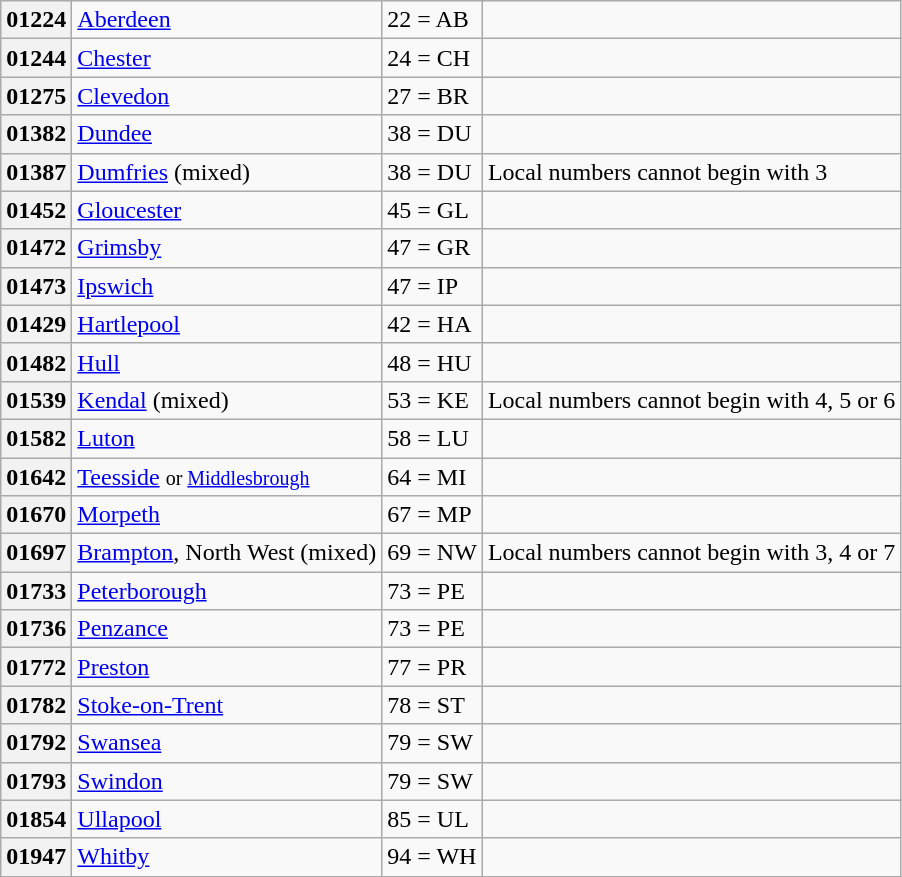<table class="wikitable" style="width: auto; margin-left: 1.5em;">
<tr>
<th scope="row">01224</th>
<td><a href='#'>Aberdeen</a></td>
<td>22 = AB</td>
<td></td>
</tr>
<tr>
<th scope="row">01244</th>
<td><a href='#'>Chester</a></td>
<td>24 = CH</td>
<td></td>
</tr>
<tr>
<th scope="row">01275</th>
<td><a href='#'>Clevedon</a></td>
<td>27 = BR</td>
<td></td>
</tr>
<tr>
<th scope="row">01382</th>
<td><a href='#'>Dundee</a></td>
<td>38 = DU</td>
<td></td>
</tr>
<tr>
<th scope="row">01387</th>
<td><a href='#'>Dumfries</a> (mixed)</td>
<td>38 = DU</td>
<td>Local numbers cannot begin with 3</td>
</tr>
<tr>
<th scope="row">01452</th>
<td><a href='#'>Gloucester</a></td>
<td>45 = GL</td>
<td></td>
</tr>
<tr>
<th scope="row">01472</th>
<td><a href='#'>Grimsby</a></td>
<td>47 = GR</td>
<td></td>
</tr>
<tr>
<th scope="row">01473</th>
<td><a href='#'>Ipswich</a></td>
<td>47 = IP</td>
<td></td>
</tr>
<tr>
<th scope="row">01429</th>
<td><a href='#'>Hartlepool</a></td>
<td>42 = HA</td>
<td></td>
</tr>
<tr>
<th scope="row">01482</th>
<td><a href='#'>Hull</a></td>
<td>48 = HU</td>
<td></td>
</tr>
<tr>
<th scope="row">01539</th>
<td><a href='#'>Kendal</a> (mixed)</td>
<td>53 = KE</td>
<td>Local numbers cannot begin with 4, 5 or 6</td>
</tr>
<tr>
<th scope="row">01582</th>
<td><a href='#'>Luton</a></td>
<td>58 = LU</td>
<td></td>
</tr>
<tr>
<th scope="row">01642</th>
<td><a href='#'>Teesside</a> <small>or <a href='#'>Middlesbrough</a></small></td>
<td>64 = MI</td>
<td></td>
</tr>
<tr>
<th scope="row">01670</th>
<td><a href='#'>Morpeth</a></td>
<td>67 = MP</td>
<td></td>
</tr>
<tr>
<th scope="row">01697</th>
<td><a href='#'>Brampton</a>, North West (mixed)</td>
<td>69 = NW</td>
<td>Local numbers cannot begin with 3, 4 or 7</td>
</tr>
<tr>
<th scope="row">01733</th>
<td><a href='#'>Peterborough</a></td>
<td>73 = PE</td>
<td></td>
</tr>
<tr>
<th scope="row">01736</th>
<td><a href='#'>Penzance</a></td>
<td>73 = PE</td>
<td></td>
</tr>
<tr>
<th scope="row">01772</th>
<td><a href='#'>Preston</a></td>
<td>77 = PR</td>
<td></td>
</tr>
<tr>
<th scope="row">01782</th>
<td><a href='#'>Stoke-on-Trent</a></td>
<td>78 = ST</td>
<td></td>
</tr>
<tr>
<th scope="row">01792</th>
<td><a href='#'>Swansea</a></td>
<td>79 = SW</td>
<td></td>
</tr>
<tr>
<th scope="row">01793</th>
<td><a href='#'>Swindon</a></td>
<td>79 = SW</td>
<td></td>
</tr>
<tr>
<th scope="row">01854</th>
<td><a href='#'>Ullapool</a></td>
<td>85 = UL</td>
<td></td>
</tr>
<tr>
<th scope="row">01947</th>
<td><a href='#'>Whitby</a></td>
<td>94 = WH</td>
<td></td>
</tr>
</table>
